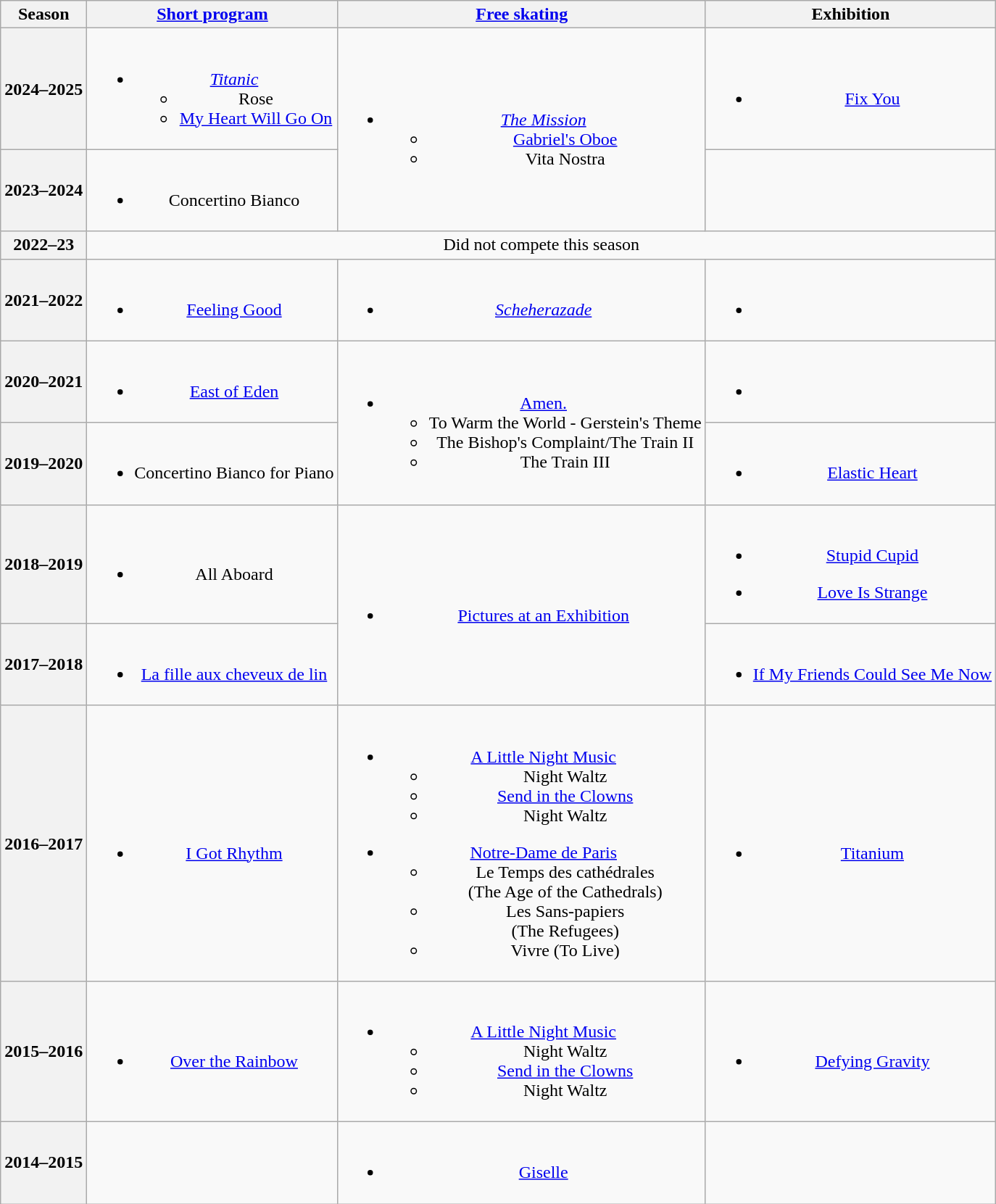<table class=wikitable style=text-align:center>
<tr>
<th>Season</th>
<th><a href='#'>Short program</a></th>
<th><a href='#'>Free skating</a></th>
<th>Exhibition</th>
</tr>
<tr>
<th>2024–2025 <br> </th>
<td><br><ul><li><em><a href='#'>Titanic</a></em><ul><li>Rose <br> </li><li><a href='#'>My Heart Will Go On</a> <br> </li></ul></li></ul></td>
<td rowspan=2><br><ul><li><em><a href='#'>The Mission</a></em><ul><li><a href='#'>Gabriel's Oboe</a></li><li>Vita Nostra <br> </li></ul></li></ul></td>
<td><br><ul><li><a href='#'>Fix You</a> <br> </li></ul></td>
</tr>
<tr>
<th>2023–2024 <br> </th>
<td><br><ul><li>Concertino Bianco <br> </li></ul></td>
<td></td>
</tr>
<tr>
<th scope="row">2022–23 <br> </th>
<td colspan=3>Did not compete this season</td>
</tr>
<tr>
<th>2021–2022 <br> </th>
<td><br><ul><li><a href='#'>Feeling Good</a> <br> </li></ul></td>
<td><br><ul><li><em><a href='#'>Scheherazade</a></em> <br> </li></ul></td>
<td><br><ul><li></li></ul></td>
</tr>
<tr>
<th>2020–2021 <br></th>
<td><br><ul><li><a href='#'>East of Eden</a> <br></li></ul></td>
<td rowspan=2><br><ul><li><a href='#'>Amen.</a><ul><li>To Warm the World - Gerstein's Theme</li><li>The Bishop's Complaint/The Train II</li><li>The Train III<br></li></ul></li></ul></td>
<td><br><ul><li></li></ul></td>
</tr>
<tr>
<th>2019–2020 <br></th>
<td><br><ul><li>Concertino Bianco for Piano <br></li></ul></td>
<td><br><ul><li><a href='#'>Elastic Heart</a> <br></li></ul></td>
</tr>
<tr>
<th>2018–2019 <br></th>
<td><br><ul><li>All Aboard <br></li></ul></td>
<td rowspan=2><br><ul><li><a href='#'>Pictures at an Exhibition</a> <br></li></ul></td>
<td><br><ul><li><a href='#'>Stupid Cupid</a> <br></li></ul><ul><li><a href='#'>Love Is Strange</a> <br></li></ul></td>
</tr>
<tr>
<th>2017–2018 <br></th>
<td><br><ul><li><a href='#'>La fille aux cheveux de lin</a> <br></li></ul></td>
<td><br><ul><li><a href='#'>If My Friends Could See Me Now</a> <br></li></ul></td>
</tr>
<tr>
<th>2016–2017 <br> </th>
<td><br><ul><li><a href='#'>I Got Rhythm</a> <br></li></ul></td>
<td><br><ul><li><a href='#'>A Little Night Music</a> <br><ul><li>Night Waltz</li><li><a href='#'>Send in the Clowns</a></li><li>Night Waltz <br></li></ul></li></ul><ul><li><a href='#'>Notre-Dame de Paris</a> <br><ul><li>Le Temps des cathédrales <br>(The Age of the Cathedrals)</li><li>Les Sans-papiers <br> (The Refugees)</li><li>Vivre (To Live) <br></li></ul></li></ul></td>
<td><br><ul><li><a href='#'>Titanium</a> <br></li></ul></td>
</tr>
<tr>
<th>2015–2016 <br> </th>
<td><br><ul><li><a href='#'>Over the Rainbow</a> <br></li></ul></td>
<td><br><ul><li><a href='#'>A Little Night Music</a> <br><ul><li>Night Waltz</li><li><a href='#'>Send in the Clowns</a></li><li>Night Waltz <br></li></ul></li></ul></td>
<td><br><ul><li><a href='#'>Defying Gravity</a> <br></li></ul></td>
</tr>
<tr>
<th>2014–2015</th>
<td></td>
<td><br><ul><li><a href='#'>Giselle</a> <br></li></ul></td>
<td></td>
</tr>
</table>
